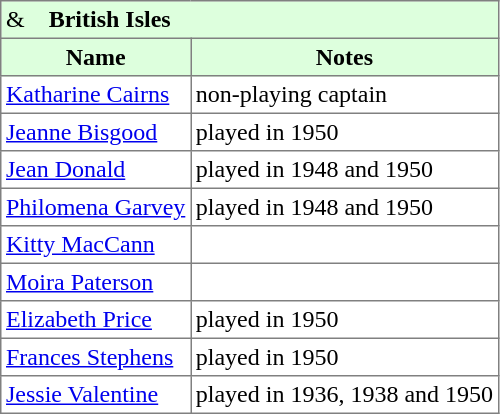<table border="1" cellpadding="3" style="border-collapse: collapse;">
<tr style="background:#ddffdd;">
<td colspan=5> &    <strong>British Isles</strong></td>
</tr>
<tr style="background:#ddffdd;">
<th>Name</th>
<th>Notes</th>
</tr>
<tr>
<td> <a href='#'>Katharine Cairns</a></td>
<td>non-playing captain</td>
</tr>
<tr>
<td> <a href='#'>Jeanne Bisgood</a></td>
<td>played in 1950</td>
</tr>
<tr>
<td> <a href='#'>Jean Donald</a></td>
<td>played in 1948 and 1950</td>
</tr>
<tr>
<td> <a href='#'>Philomena Garvey</a></td>
<td>played in 1948 and 1950</td>
</tr>
<tr>
<td> <a href='#'>Kitty MacCann</a></td>
<td></td>
</tr>
<tr>
<td> <a href='#'>Moira Paterson</a></td>
<td></td>
</tr>
<tr>
<td> <a href='#'>Elizabeth Price</a></td>
<td>played in 1950</td>
</tr>
<tr>
<td> <a href='#'>Frances Stephens</a></td>
<td>played in 1950</td>
</tr>
<tr>
<td> <a href='#'>Jessie Valentine</a></td>
<td>played in 1936, 1938 and 1950</td>
</tr>
</table>
